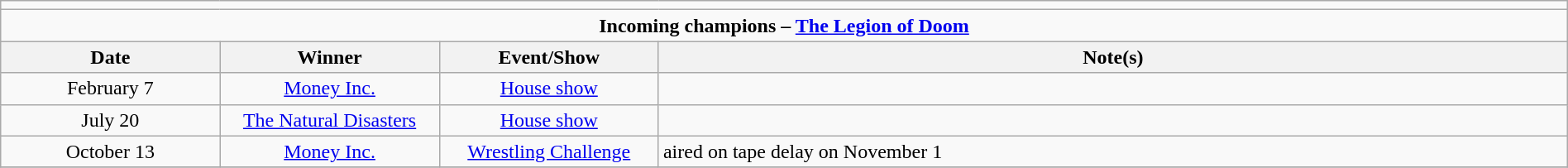<table class="wikitable" style="text-align:center; width:100%;">
<tr>
<td colspan="5"></td>
</tr>
<tr>
<td colspan="5"><strong>Incoming champions – <a href='#'>The Legion of Doom</a> </strong></td>
</tr>
<tr>
<th width=14%>Date</th>
<th width=14%>Winner</th>
<th width=14%>Event/Show</th>
<th width=58%>Note(s)</th>
</tr>
<tr>
<td>February 7</td>
<td><a href='#'>Money Inc.</a><br></td>
<td><a href='#'>House show</a></td>
<td align=left></td>
</tr>
<tr>
<td>July 20</td>
<td><a href='#'>The Natural Disasters</a><br></td>
<td><a href='#'>House show</a></td>
<td align=left></td>
</tr>
<tr>
<td>October 13</td>
<td><a href='#'>Money Inc.</a><br></td>
<td><a href='#'>Wrestling Challenge</a></td>
<td align=left>aired on tape delay on November 1</td>
</tr>
<tr>
</tr>
</table>
